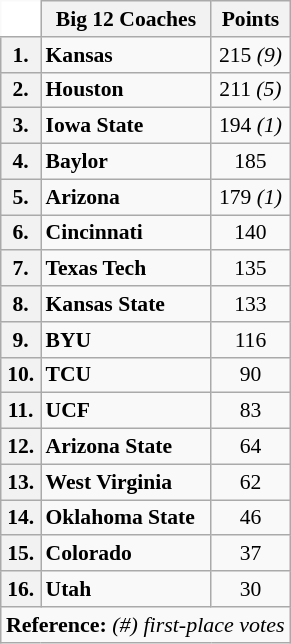<table class="wikitable" style="white-space:nowrap; font-size:90%;">
<tr>
<td ! colspan=1 style="background:white; border-top-style:hidden; border-left-style:hidden;"></td>
<th>Big 12 Coaches</th>
<th>Points</th>
</tr>
<tr>
<th>1.</th>
<td><strong>Kansas</strong></td>
<td align="center">215 <em>(9)</em></td>
</tr>
<tr>
<th>2.</th>
<td><strong>Houston</strong></td>
<td align="center">211 <em>(5)</em></td>
</tr>
<tr>
<th>3.</th>
<td><strong>Iowa State</strong></td>
<td align="center">194 <em>(1)</em></td>
</tr>
<tr>
<th>4.</th>
<td><strong>Baylor</strong></td>
<td align="center">185</td>
</tr>
<tr>
<th>5.</th>
<td><strong>Arizona</strong></td>
<td align="center">179 <em>(1)</em></td>
</tr>
<tr>
<th>6.</th>
<td><strong>Cincinnati</strong></td>
<td align="center">140</td>
</tr>
<tr>
<th>7.</th>
<td><strong>Texas Tech</strong></td>
<td align="center">135</td>
</tr>
<tr>
<th>8.</th>
<td><strong>Kansas State</strong></td>
<td align="center">133</td>
</tr>
<tr>
<th>9.</th>
<td><strong>BYU</strong></td>
<td align="center">116</td>
</tr>
<tr>
<th>10.</th>
<td><strong>TCU</strong></td>
<td align="center">90</td>
</tr>
<tr>
<th>11.</th>
<td><strong>UCF</strong></td>
<td align="center">83</td>
</tr>
<tr>
<th>12.</th>
<td><strong>Arizona State</strong></td>
<td align="center">64</td>
</tr>
<tr>
<th>13.</th>
<td><strong>West Virginia</strong></td>
<td align="center">62</td>
</tr>
<tr>
<th>14.</th>
<td><strong>Oklahoma State</strong></td>
<td align="center">46</td>
</tr>
<tr>
<th>15.</th>
<td><strong>Colorado</strong></td>
<td align="center">37</td>
</tr>
<tr>
<th>16.</th>
<td><strong>Utah</strong></td>
<td align="center">30</td>
</tr>
<tr>
<td colspan="4"  style="font-size:11pt; text-align:center;"><strong>Reference:</strong>  <em>(#) first-place votes</em></td>
</tr>
</table>
